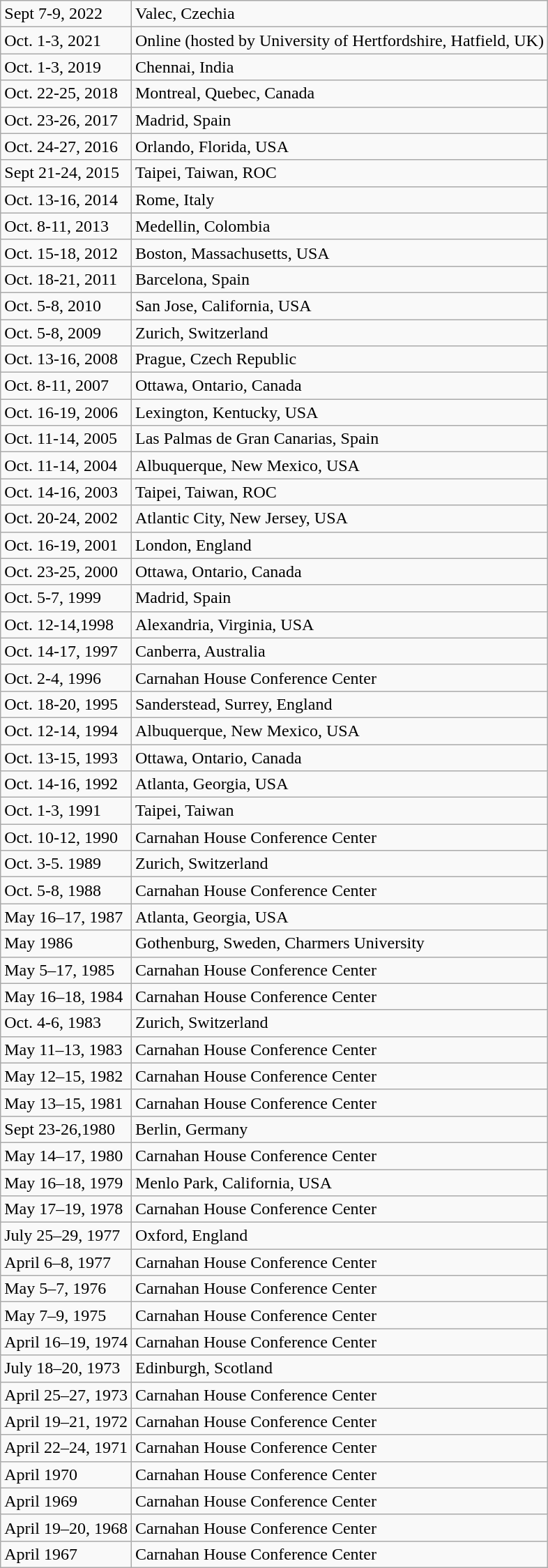<table class="wikitable">
<tr>
<td>Sept 7-9, 2022</td>
<td>Valec, Czechia</td>
</tr>
<tr>
<td>Oct. 1-3, 2021</td>
<td>Online (hosted by University of Hertfordshire, Hatfield, UK)</td>
</tr>
<tr>
<td>Oct. 1-3, 2019</td>
<td>Chennai, India</td>
</tr>
<tr>
<td>Oct. 22-25, 2018</td>
<td>Montreal, Quebec, Canada</td>
</tr>
<tr>
<td>Oct. 23-26, 2017</td>
<td>Madrid, Spain</td>
</tr>
<tr>
<td>Oct. 24-27, 2016</td>
<td>Orlando, Florida, USA</td>
</tr>
<tr>
<td>Sept 21-24, 2015</td>
<td>Taipei, Taiwan, ROC</td>
</tr>
<tr>
<td>Oct. 13-16, 2014</td>
<td>Rome, Italy</td>
</tr>
<tr>
<td>Oct. 8-11, 2013</td>
<td>Medellin, Colombia</td>
</tr>
<tr>
<td>Oct. 15-18, 2012</td>
<td>Boston, Massachusetts, USA</td>
</tr>
<tr>
<td>Oct. 18-21, 2011</td>
<td>Barcelona, Spain</td>
</tr>
<tr>
<td>Oct. 5-8, 2010</td>
<td>San Jose, California, USA</td>
</tr>
<tr>
<td>Oct. 5-8, 2009</td>
<td>Zurich, Switzerland</td>
</tr>
<tr>
<td>Oct. 13-16, 2008</td>
<td>Prague, Czech Republic</td>
</tr>
<tr>
<td>Oct. 8-11, 2007</td>
<td>Ottawa, Ontario, Canada</td>
</tr>
<tr>
<td>Oct. 16-19, 2006</td>
<td>Lexington, Kentucky, USA</td>
</tr>
<tr>
<td>Oct. 11-14, 2005</td>
<td>Las Palmas de Gran Canarias, Spain</td>
</tr>
<tr>
<td>Oct. 11-14, 2004</td>
<td>Albuquerque, New Mexico, USA</td>
</tr>
<tr>
<td>Oct. 14-16, 2003</td>
<td>Taipei, Taiwan, ROC</td>
</tr>
<tr>
<td>Oct. 20-24, 2002</td>
<td>Atlantic City, New Jersey, USA</td>
</tr>
<tr>
<td>Oct. 16-19, 2001</td>
<td>London, England</td>
</tr>
<tr>
<td>Oct. 23-25, 2000</td>
<td>Ottawa, Ontario, Canada</td>
</tr>
<tr>
<td>Oct. 5-7, 1999</td>
<td>Madrid, Spain</td>
</tr>
<tr>
<td>Oct. 12-14,1998</td>
<td>Alexandria, Virginia, USA</td>
</tr>
<tr>
<td>Oct. 14-17, 1997</td>
<td>Canberra, Australia</td>
</tr>
<tr>
<td>Oct. 2-4, 1996</td>
<td>Carnahan House Conference Center</td>
</tr>
<tr>
<td>Oct. 18-20, 1995</td>
<td>Sanderstead, Surrey, England</td>
</tr>
<tr>
<td>Oct. 12-14, 1994</td>
<td>Albuquerque, New Mexico, USA</td>
</tr>
<tr>
<td>Oct. 13-15, 1993</td>
<td>Ottawa, Ontario, Canada</td>
</tr>
<tr>
<td>Oct. 14-16, 1992</td>
<td>Atlanta, Georgia, USA</td>
</tr>
<tr>
<td>Oct. 1-3, 1991</td>
<td>Taipei, Taiwan</td>
</tr>
<tr>
<td>Oct. 10-12, 1990</td>
<td>Carnahan House Conference Center</td>
</tr>
<tr>
<td>Oct. 3-5. 1989</td>
<td>Zurich, Switzerland</td>
</tr>
<tr>
<td>Oct. 5-8, 1988</td>
<td>Carnahan House Conference Center</td>
</tr>
<tr>
<td>May 16–17, 1987</td>
<td>Atlanta, Georgia, USA</td>
</tr>
<tr>
<td>May 1986</td>
<td>Gothenburg, Sweden, Charmers University</td>
</tr>
<tr>
<td>May 5–17, 1985</td>
<td>Carnahan House Conference Center</td>
</tr>
<tr>
<td>May 16–18, 1984</td>
<td>Carnahan House Conference Center</td>
</tr>
<tr>
<td>Oct. 4-6, 1983</td>
<td>Zurich, Switzerland</td>
</tr>
<tr>
<td>May 11–13, 1983</td>
<td>Carnahan House Conference Center</td>
</tr>
<tr>
<td>May 12–15, 1982</td>
<td>Carnahan House Conference Center</td>
</tr>
<tr>
<td>May 13–15, 1981</td>
<td>Carnahan House Conference Center</td>
</tr>
<tr>
<td>Sept 23-26,1980</td>
<td>Berlin, Germany</td>
</tr>
<tr>
<td>May 14–17, 1980</td>
<td>Carnahan House Conference Center</td>
</tr>
<tr>
<td>May 16–18, 1979</td>
<td>Menlo Park, California, USA</td>
</tr>
<tr>
<td>May 17–19, 1978</td>
<td>Carnahan House Conference Center</td>
</tr>
<tr>
<td>July 25–29, 1977</td>
<td>Oxford, England</td>
</tr>
<tr>
<td>April 6–8, 1977</td>
<td>Carnahan House Conference Center</td>
</tr>
<tr>
<td>May 5–7, 1976</td>
<td>Carnahan House Conference Center</td>
</tr>
<tr>
<td>May 7–9, 1975</td>
<td>Carnahan House Conference Center</td>
</tr>
<tr>
<td>April 16–19, 1974</td>
<td>Carnahan House Conference Center</td>
</tr>
<tr>
<td>July 18–20, 1973</td>
<td>Edinburgh, Scotland</td>
</tr>
<tr>
<td>April 25–27, 1973</td>
<td>Carnahan House Conference Center</td>
</tr>
<tr>
<td>April 19–21, 1972</td>
<td>Carnahan House Conference Center</td>
</tr>
<tr>
<td>April 22–24, 1971</td>
<td>Carnahan House Conference Center</td>
</tr>
<tr>
<td>April 1970</td>
<td>Carnahan House Conference Center</td>
</tr>
<tr>
<td>April 1969</td>
<td>Carnahan House Conference Center</td>
</tr>
<tr>
<td>April 19–20, 1968</td>
<td>Carnahan House Conference Center</td>
</tr>
<tr>
<td>April 1967</td>
<td>Carnahan House Conference Center</td>
</tr>
</table>
